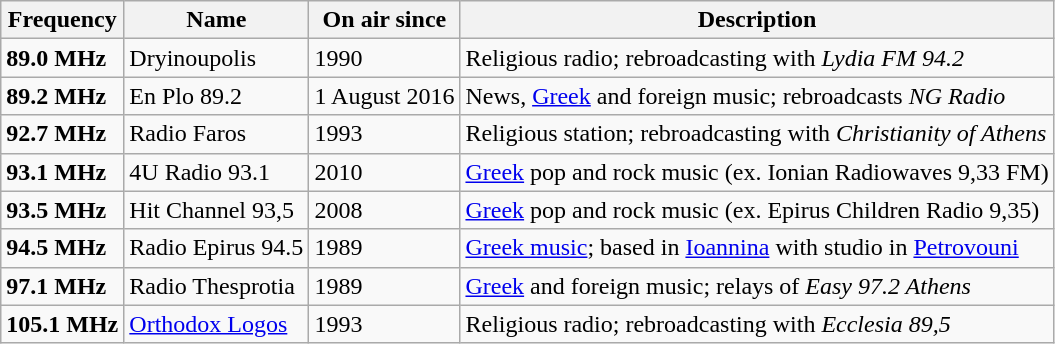<table class="wikitable">
<tr>
<th>Frequency</th>
<th>Name</th>
<th>On air since</th>
<th>Description</th>
</tr>
<tr>
<td><strong>89.0 MHz</strong></td>
<td>Dryinoupolis</td>
<td>1990</td>
<td>Religious radio; rebroadcasting with <em>Lydia FM 94.2</em></td>
</tr>
<tr>
<td><strong>89.2 MHz</strong></td>
<td>En Plo 89.2</td>
<td>1 August 2016</td>
<td>News, <a href='#'>Greek</a> and foreign music; rebroadcasts <em>NG Radio</em></td>
</tr>
<tr>
<td><strong>92.7 MHz</strong></td>
<td>Radio Faros</td>
<td>1993</td>
<td>Religious station; rebroadcasting with <em>Christianity of Athens</em></td>
</tr>
<tr>
<td><strong>93.1 MHz</strong></td>
<td>4U Radio 93.1</td>
<td>2010</td>
<td><a href='#'>Greek</a> pop and rock music (ex. Ionian Radiowaves 9,33 FM)</td>
</tr>
<tr>
<td><strong>93.5 MHz</strong></td>
<td>Hit Channel 93,5</td>
<td>2008</td>
<td><a href='#'>Greek</a> pop and rock music (ex. Epirus Children Radio 9,35)</td>
</tr>
<tr>
<td><strong>94.5 MHz</strong></td>
<td>Radio Epirus 94.5</td>
<td>1989</td>
<td><a href='#'>Greek music</a>; based in <a href='#'>Ioannina</a> with studio in <a href='#'>Petrovouni</a></td>
</tr>
<tr>
<td><strong>97.1 MHz</strong></td>
<td>Radio Thesprotia</td>
<td>1989</td>
<td><a href='#'>Greek</a> and foreign music; relays of <em>Easy 97.2 Athens</em></td>
</tr>
<tr>
<td><strong>105.1 MHz</strong></td>
<td><a href='#'>Orthodox Logos</a></td>
<td>1993</td>
<td>Religious radio; rebroadcasting with <em>Ecclesia 89,5</em></td>
</tr>
</table>
